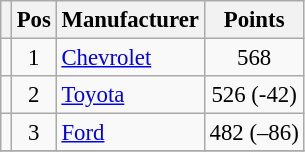<table class="wikitable" style="font-size: 95%;">
<tr>
<th></th>
<th>Pos</th>
<th>Manufacturer</th>
<th>Points</th>
</tr>
<tr>
<td align="left"></td>
<td style="text-align:center;">1</td>
<td><a href='#'>Chevrolet</a></td>
<td style="text-align:center;">568</td>
</tr>
<tr>
<td align="left"></td>
<td style="text-align:center;">2</td>
<td><a href='#'>Toyota</a></td>
<td style="text-align:center;">526 (-42)</td>
</tr>
<tr>
<td align="left"></td>
<td style="text-align:center;">3</td>
<td><a href='#'>Ford</a></td>
<td style="text-align:center;">482 (–86)</td>
</tr>
<tr class="sortbottom">
</tr>
</table>
